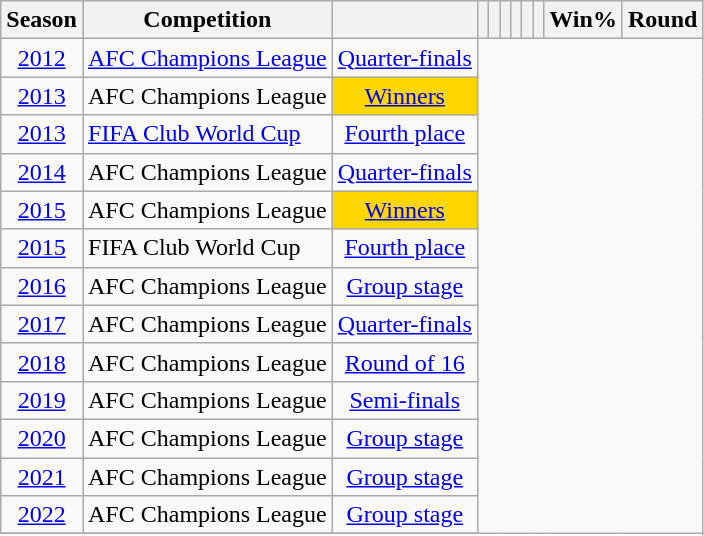<table class="wikitable sortable" style="text-align:center;">
<tr>
<th>Season</th>
<th>Competition</th>
<th></th>
<th></th>
<th></th>
<th></th>
<th></th>
<th></th>
<th></th>
<th>Win%</th>
<th>Round</th>
</tr>
<tr>
<td><a href='#'>2012</a></td>
<td align=left><a href='#'>AFC Champions League</a><br></td>
<td><a href='#'>Quarter-finals</a></td>
</tr>
<tr>
<td><a href='#'>2013</a></td>
<td align=left>AFC Champions League<br></td>
<td bgcolor=gold><a href='#'>Winners</a></td>
</tr>
<tr>
<td><a href='#'>2013</a></td>
<td align=left><a href='#'>FIFA Club World Cup</a><br></td>
<td><a href='#'>Fourth place</a></td>
</tr>
<tr>
<td><a href='#'>2014</a></td>
<td align=left>AFC Champions League<br></td>
<td><a href='#'>Quarter-finals</a></td>
</tr>
<tr>
<td><a href='#'>2015</a></td>
<td align=left>AFC Champions League<br></td>
<td bgcolor=gold><a href='#'>Winners</a></td>
</tr>
<tr>
<td><a href='#'>2015</a></td>
<td align=left>FIFA Club World Cup<br></td>
<td><a href='#'>Fourth place</a></td>
</tr>
<tr>
<td><a href='#'>2016</a></td>
<td align=left>AFC Champions League<br></td>
<td><a href='#'>Group stage</a></td>
</tr>
<tr>
<td><a href='#'>2017</a></td>
<td align=left>AFC Champions League<br></td>
<td><a href='#'>Quarter-finals</a></td>
</tr>
<tr>
<td><a href='#'>2018</a></td>
<td align=left>AFC Champions League<br></td>
<td><a href='#'>Round of 16</a></td>
</tr>
<tr>
<td><a href='#'>2019</a></td>
<td align=left>AFC Champions League<br></td>
<td><a href='#'>Semi-finals</a></td>
</tr>
<tr>
<td><a href='#'>2020</a></td>
<td align=left>AFC Champions League<br></td>
<td><a href='#'>Group stage</a></td>
</tr>
<tr>
<td><a href='#'>2021</a></td>
<td align=left>AFC Champions League<br></td>
<td><a href='#'>Group stage</a></td>
</tr>
<tr>
<td><a href='#'>2022</a></td>
<td align=left>AFC Champions League<br></td>
<td><a href='#'>Group stage</a></td>
</tr>
<tr>
</tr>
</table>
